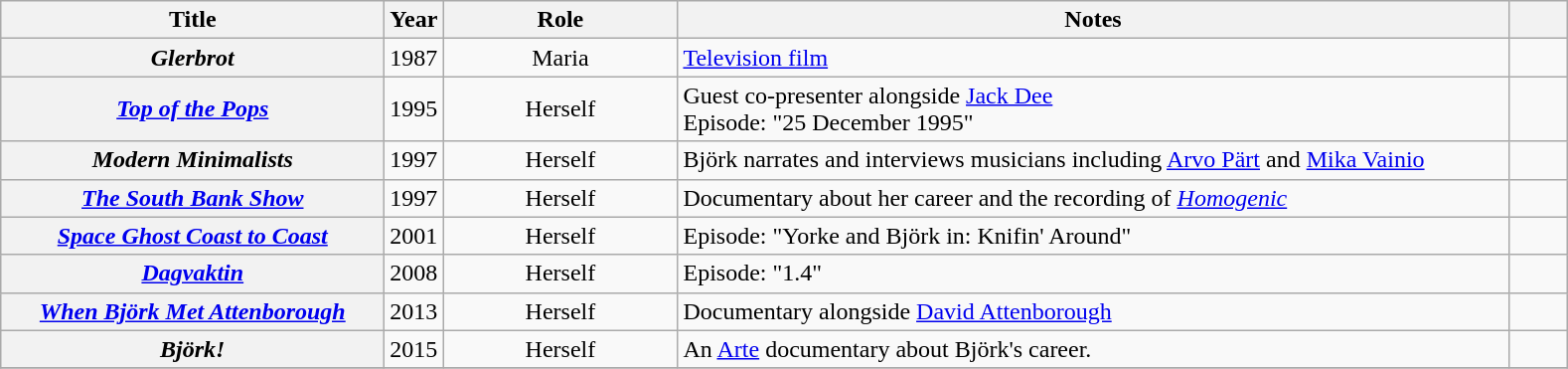<table class="wikitable sortable plainrowheaders" style="text-align:center;">
<tr>
<th scope="col" style="width:250px;">Title</th>
<th scope="col" style="width:5px;">Year</th>
<th scope="col" style="width:150px;">Role</th>
<th scope="col" style="width:550px;" class="unsortable">Notes</th>
<th scope="col" style="width: 2em;" class="unsortable"></th>
</tr>
<tr>
<th scope="row"><em>Glerbrot</em></th>
<td>1987</td>
<td>Maria</td>
<td style="text-align:left;"><a href='#'>Television film</a></td>
<td style="text-align:center;"></td>
</tr>
<tr>
<th scope="row"><em><a href='#'>Top of the Pops</a></em></th>
<td>1995</td>
<td>Herself</td>
<td style="text-align:left;">Guest co-presenter alongside <a href='#'>Jack Dee</a><br>Episode: "25 December 1995"</td>
<td style="text-align:center;"></td>
</tr>
<tr>
<th scope="row"><em>Modern Minimalists</em></th>
<td>1997</td>
<td>Herself</td>
<td style="text-align:left;">Björk narrates and interviews musicians including <a href='#'>Arvo Pärt</a> and <a href='#'>Mika Vainio</a></td>
<td style="text-align:center;"></td>
</tr>
<tr>
<th scope="row"><em><a href='#'>The South Bank Show</a></em></th>
<td>1997</td>
<td>Herself</td>
<td style="text-align:left;">Documentary about her career and the recording of <em><a href='#'>Homogenic</a></em></td>
<td style="text-align:center;"></td>
</tr>
<tr>
<th scope="row"><em><a href='#'>Space Ghost Coast to Coast</a></em></th>
<td>2001</td>
<td>Herself</td>
<td style="text-align:left;">Episode: "Yorke and Björk in: Knifin' Around"</td>
<td style="text-align:center;"></td>
</tr>
<tr>
<th scope="row"><em><a href='#'>Dagvaktin</a></em></th>
<td>2008</td>
<td>Herself</td>
<td style="text-align:left;">Episode: "1.4"</td>
<td style="text-align:center;"></td>
</tr>
<tr>
<th scope="row"><em><a href='#'>When Björk Met Attenborough</a></em></th>
<td>2013</td>
<td>Herself</td>
<td style="text-align:left;">Documentary alongside <a href='#'>David Attenborough</a></td>
<td style="text-align:center;"></td>
</tr>
<tr>
<th scope="row"><em>Björk!</em></th>
<td>2015</td>
<td>Herself</td>
<td style="text-align:left;">An <a href='#'>Arte</a> documentary about Björk's career.</td>
<td style="text-align:center;"></td>
</tr>
<tr>
</tr>
</table>
